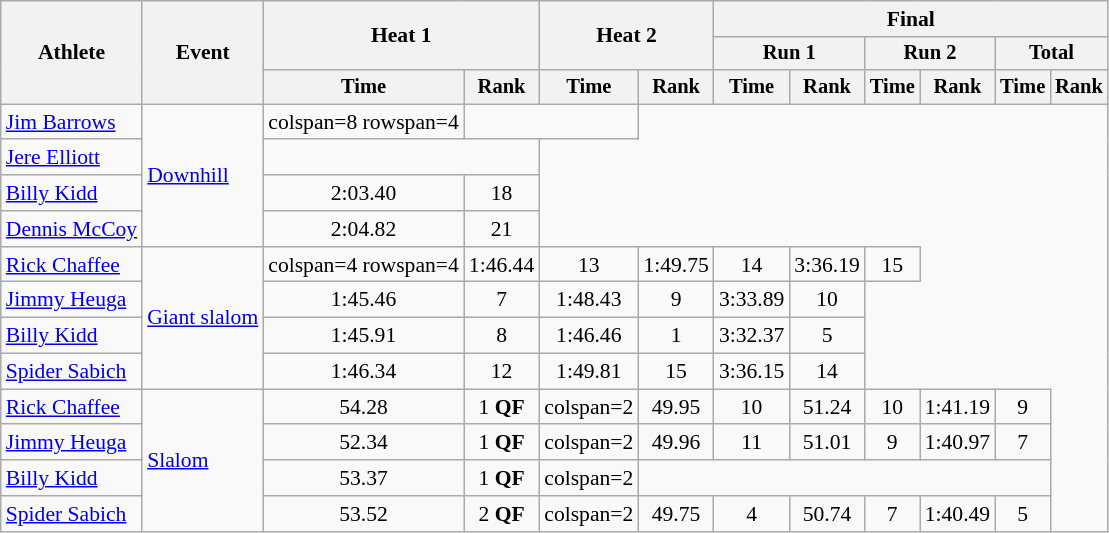<table class=wikitable style="font-size:90%; text-align:center">
<tr>
<th rowspan=3>Athlete</th>
<th rowspan=3>Event</th>
<th rowspan=2 colspan=2>Heat 1</th>
<th rowspan=2 colspan=2>Heat 2</th>
<th colspan=6>Final</th>
</tr>
<tr style=font-size:95%>
<th colspan=2>Run 1</th>
<th colspan=2>Run 2</th>
<th colspan=2>Total</th>
</tr>
<tr style=font-size:95%>
<th>Time</th>
<th>Rank</th>
<th>Time</th>
<th>Rank</th>
<th>Time</th>
<th>Rank</th>
<th>Time</th>
<th>Rank</th>
<th>Time</th>
<th>Rank</th>
</tr>
<tr>
<td align=left><a href='#'>Jim Barrows</a></td>
<td align=left rowspan=4><a href='#'>Downhill</a></td>
<td>colspan=8 rowspan=4 </td>
<td colspan=2></td>
</tr>
<tr>
<td align=left><a href='#'>Jere Elliott</a></td>
<td colspan=2></td>
</tr>
<tr>
<td align=left><a href='#'>Billy Kidd</a></td>
<td>2:03.40</td>
<td>18</td>
</tr>
<tr>
<td align=left><a href='#'>Dennis McCoy</a></td>
<td>2:04.82</td>
<td>21</td>
</tr>
<tr>
<td align=left><a href='#'>Rick Chaffee</a></td>
<td align=left rowspan=4><a href='#'>Giant slalom</a></td>
<td>colspan=4 rowspan=4 </td>
<td>1:46.44</td>
<td>13</td>
<td>1:49.75</td>
<td>14</td>
<td>3:36.19</td>
<td>15</td>
</tr>
<tr>
<td align=left><a href='#'>Jimmy Heuga</a></td>
<td>1:45.46</td>
<td>7</td>
<td>1:48.43</td>
<td>9</td>
<td>3:33.89</td>
<td>10</td>
</tr>
<tr>
<td align=left><a href='#'>Billy Kidd</a></td>
<td>1:45.91</td>
<td>8</td>
<td>1:46.46</td>
<td>1</td>
<td>3:32.37</td>
<td>5</td>
</tr>
<tr>
<td align=left><a href='#'>Spider Sabich</a></td>
<td>1:46.34</td>
<td>12</td>
<td>1:49.81</td>
<td>15</td>
<td>3:36.15</td>
<td>14</td>
</tr>
<tr>
<td align=left><a href='#'>Rick Chaffee</a></td>
<td align=left rowspan=4><a href='#'>Slalom</a></td>
<td>54.28</td>
<td>1 <strong>QF</strong></td>
<td>colspan=2 </td>
<td>49.95</td>
<td>10</td>
<td>51.24</td>
<td>10</td>
<td>1:41.19</td>
<td>9</td>
</tr>
<tr>
<td align=left><a href='#'>Jimmy Heuga</a></td>
<td>52.34</td>
<td>1 <strong>QF</strong></td>
<td>colspan=2 </td>
<td>49.96</td>
<td>11</td>
<td>51.01</td>
<td>9</td>
<td>1:40.97</td>
<td>7</td>
</tr>
<tr>
<td align=left><a href='#'>Billy Kidd</a></td>
<td>53.37</td>
<td>1 <strong>QF</strong></td>
<td>colspan=2 </td>
<td colspan=6></td>
</tr>
<tr>
<td align=left><a href='#'>Spider Sabich</a></td>
<td>53.52</td>
<td>2 <strong>QF</strong></td>
<td>colspan=2 </td>
<td>49.75</td>
<td>4</td>
<td>50.74</td>
<td>7</td>
<td>1:40.49</td>
<td>5</td>
</tr>
</table>
